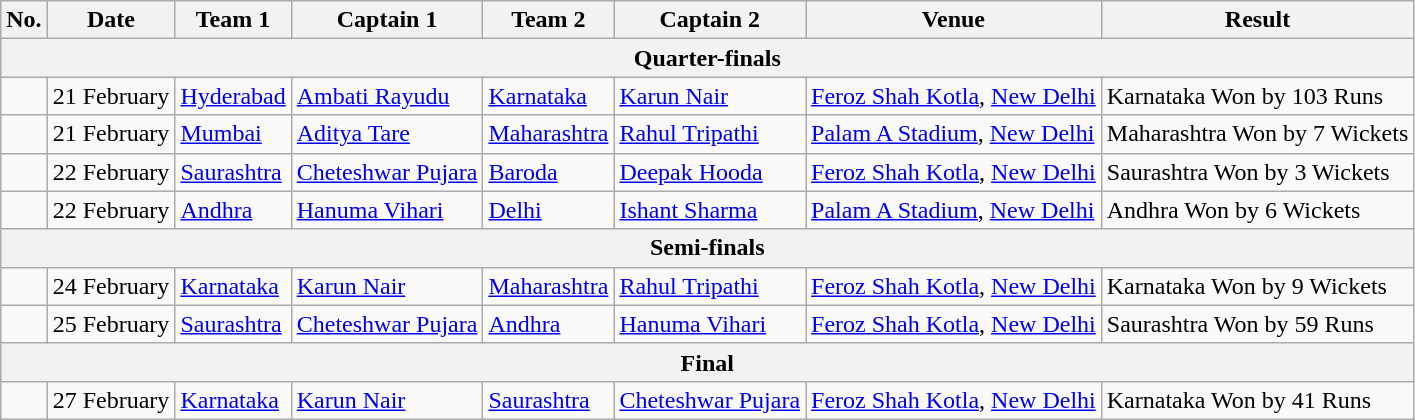<table class="wikitable">
<tr>
<th>No.</th>
<th>Date</th>
<th>Team 1</th>
<th>Captain 1</th>
<th>Team 2</th>
<th>Captain 2</th>
<th>Venue</th>
<th>Result</th>
</tr>
<tr>
<th colspan="9">Quarter-finals</th>
</tr>
<tr>
<td> </td>
<td>21 February</td>
<td><a href='#'>Hyderabad</a></td>
<td><a href='#'>Ambati Rayudu</a></td>
<td><a href='#'>Karnataka</a></td>
<td><a href='#'>Karun Nair</a></td>
<td><a href='#'>Feroz Shah Kotla</a>, <a href='#'>New Delhi</a></td>
<td>Karnataka Won by 103 Runs</td>
</tr>
<tr>
<td> </td>
<td>21 February</td>
<td><a href='#'>Mumbai</a></td>
<td><a href='#'>Aditya Tare</a></td>
<td><a href='#'>Maharashtra</a></td>
<td><a href='#'>Rahul Tripathi</a></td>
<td><a href='#'>Palam A Stadium</a>, <a href='#'>New Delhi</a></td>
<td>Maharashtra Won by 7 Wickets</td>
</tr>
<tr>
<td> </td>
<td>22 February</td>
<td><a href='#'>Saurashtra</a></td>
<td><a href='#'>Cheteshwar Pujara</a></td>
<td><a href='#'>Baroda</a></td>
<td><a href='#'>Deepak Hooda</a></td>
<td><a href='#'>Feroz Shah Kotla</a>, <a href='#'>New Delhi</a></td>
<td>Saurashtra Won by 3 Wickets</td>
</tr>
<tr>
<td> </td>
<td>22 February</td>
<td><a href='#'>Andhra</a></td>
<td><a href='#'>Hanuma Vihari</a></td>
<td><a href='#'>Delhi</a></td>
<td><a href='#'>Ishant Sharma</a></td>
<td><a href='#'>Palam A Stadium</a>, <a href='#'>New Delhi</a></td>
<td>Andhra Won by 6 Wickets</td>
</tr>
<tr>
<th colspan="9">Semi-finals</th>
</tr>
<tr>
<td> </td>
<td>24 February</td>
<td><a href='#'>Karnataka</a></td>
<td><a href='#'>Karun Nair</a></td>
<td><a href='#'>Maharashtra</a></td>
<td><a href='#'>Rahul Tripathi</a></td>
<td><a href='#'>Feroz Shah Kotla</a>, <a href='#'>New Delhi</a></td>
<td>Karnataka Won by 9 Wickets</td>
</tr>
<tr>
<td> </td>
<td>25 February</td>
<td><a href='#'>Saurashtra</a></td>
<td><a href='#'>Cheteshwar Pujara</a></td>
<td><a href='#'>Andhra</a></td>
<td><a href='#'>Hanuma Vihari</a></td>
<td><a href='#'>Feroz Shah Kotla</a>, <a href='#'>New Delhi</a></td>
<td>Saurashtra Won by 59 Runs</td>
</tr>
<tr>
<th colspan="9">Final</th>
</tr>
<tr>
<td> </td>
<td>27 February</td>
<td><a href='#'>Karnataka</a></td>
<td><a href='#'>Karun Nair</a></td>
<td><a href='#'>Saurashtra</a></td>
<td><a href='#'>Cheteshwar Pujara</a></td>
<td><a href='#'>Feroz Shah Kotla</a>, <a href='#'>New Delhi</a></td>
<td>Karnataka Won by 41 Runs</td>
</tr>
</table>
